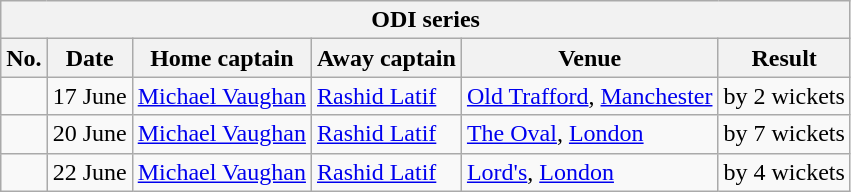<table class="wikitable">
<tr>
<th colspan="9">ODI series</th>
</tr>
<tr>
<th>No.</th>
<th>Date</th>
<th>Home captain</th>
<th>Away captain</th>
<th>Venue</th>
<th>Result</th>
</tr>
<tr>
<td></td>
<td>17 June</td>
<td><a href='#'>Michael Vaughan</a></td>
<td><a href='#'>Rashid Latif</a></td>
<td><a href='#'>Old Trafford</a>, <a href='#'>Manchester</a></td>
<td> by 2 wickets</td>
</tr>
<tr>
<td></td>
<td>20 June</td>
<td><a href='#'>Michael Vaughan</a></td>
<td><a href='#'>Rashid Latif</a></td>
<td><a href='#'>The Oval</a>, <a href='#'>London</a></td>
<td> by 7 wickets</td>
</tr>
<tr>
<td></td>
<td>22 June</td>
<td><a href='#'>Michael Vaughan</a></td>
<td><a href='#'>Rashid Latif</a></td>
<td><a href='#'>Lord's</a>, <a href='#'>London</a></td>
<td> by 4 wickets</td>
</tr>
</table>
